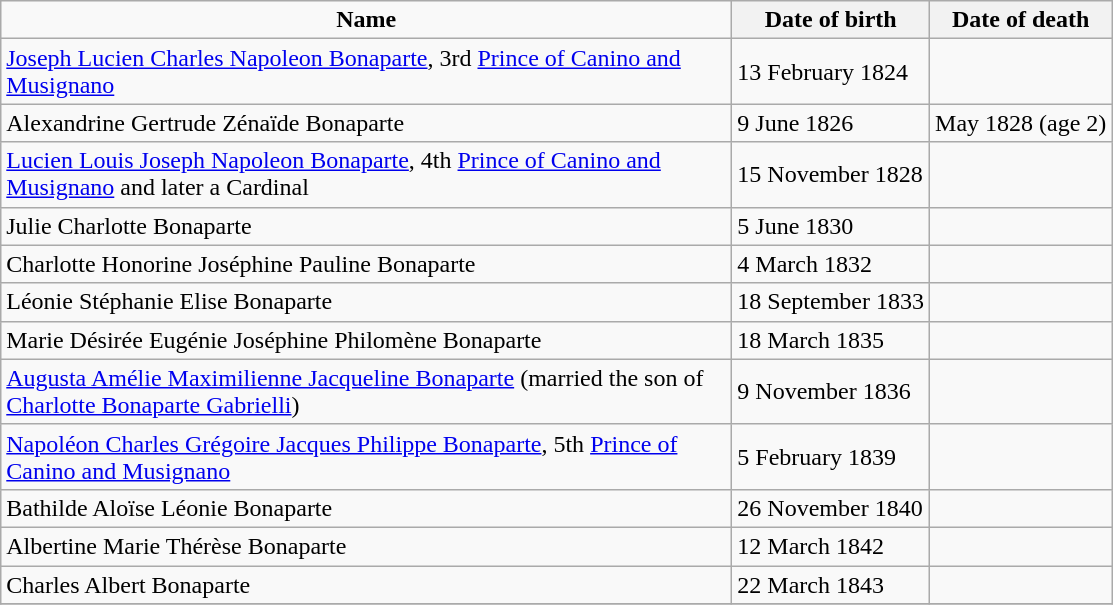<table class="wikitable">
<tr>
<th align="center" style="background: #f9f9f9; width:30em;">Name</th>
<th align="center" style="background: #f9f9f9: width:12em:">Date of birth</th>
<th align="center" style="background: #f9f9f9: width:12em:">Date of death</th>
</tr>
<tr>
<td><a href='#'>Joseph Lucien Charles Napoleon Bonaparte</a>, 3rd <a href='#'>Prince of Canino and Musignano</a></td>
<td>13 February 1824</td>
<td></td>
</tr>
<tr>
<td>Alexandrine Gertrude Zénaïde Bonaparte</td>
<td>9 June 1826</td>
<td>May 1828 (age 2)</td>
</tr>
<tr>
<td><a href='#'>Lucien Louis Joseph Napoleon Bonaparte</a>, 4th <a href='#'>Prince of Canino and Musignano</a> and later a Cardinal</td>
<td>15 November 1828</td>
<td></td>
</tr>
<tr>
<td>Julie Charlotte Bonaparte</td>
<td>5 June 1830</td>
<td></td>
</tr>
<tr>
<td>Charlotte Honorine Joséphine Pauline Bonaparte</td>
<td>4 March 1832</td>
<td></td>
</tr>
<tr>
<td>Léonie Stéphanie Elise Bonaparte</td>
<td>18 September 1833</td>
<td></td>
</tr>
<tr>
<td>Marie Désirée Eugénie Joséphine Philomène Bonaparte</td>
<td>18 March 1835</td>
<td></td>
</tr>
<tr>
<td><a href='#'>Augusta Amélie Maximilienne Jacqueline Bonaparte</a> (married the son of <a href='#'>Charlotte Bonaparte Gabrielli</a>)</td>
<td>9 November 1836</td>
<td></td>
</tr>
<tr>
<td><a href='#'>Napoléon Charles Grégoire Jacques Philippe Bonaparte</a>, 5th <a href='#'>Prince of Canino and Musignano</a></td>
<td>5 February 1839</td>
<td></td>
</tr>
<tr>
<td>Bathilde Aloïse Léonie Bonaparte</td>
<td>26 November 1840</td>
<td></td>
</tr>
<tr>
<td>Albertine Marie Thérèse Bonaparte</td>
<td>12 March 1842</td>
<td></td>
</tr>
<tr>
<td>Charles Albert Bonaparte</td>
<td>22 March 1843</td>
<td></td>
</tr>
<tr>
</tr>
</table>
